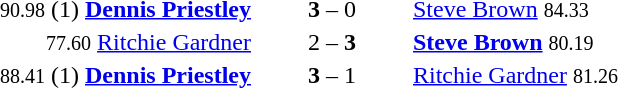<table style="text-align:center">
<tr>
<th width=223></th>
<th width=100></th>
<th width=223></th>
</tr>
<tr>
<td align=right><small>90.98</small> (1) <strong><a href='#'>Dennis Priestley</a></strong> </td>
<td><strong>3</strong> – 0</td>
<td align=left> <a href='#'>Steve Brown</a> <small>84.33</small></td>
</tr>
<tr>
<td align=right><small>77.60</small> <a href='#'>Ritchie Gardner</a> </td>
<td>2 – <strong>3</strong></td>
<td align=left> <strong><a href='#'>Steve Brown</a></strong> <small>80.19</small></td>
</tr>
<tr>
<td align=right><small>88.41</small> (1) <strong><a href='#'>Dennis Priestley</a></strong> </td>
<td><strong>3</strong> – 1</td>
<td align=left> <a href='#'>Ritchie Gardner</a> <small>81.26</small></td>
</tr>
</table>
